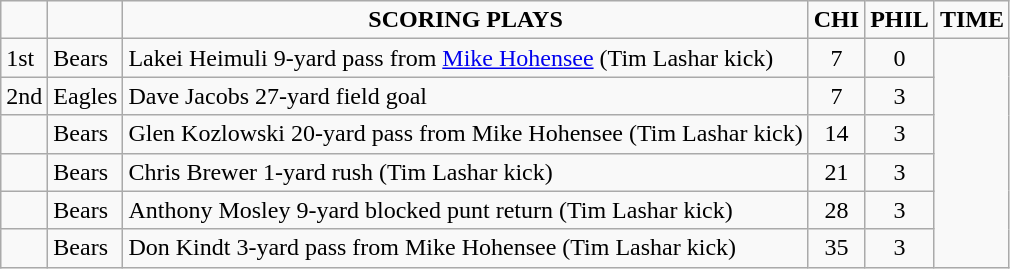<table class="wikitable">
<tr align="center">
<td></td>
<td></td>
<td><strong>SCORING PLAYS</strong></td>
<td><strong>CHI</strong></td>
<td><strong>PHIL</strong></td>
<td><strong>TIME</strong></td>
</tr>
<tr align="left">
<td>1st</td>
<td>Bears</td>
<td>Lakei Heimuli 9-yard pass from <a href='#'>Mike Hohensee</a> (Tim Lashar kick)</td>
<td - align="center">7</td>
<td - align="center">0</td>
</tr>
<tr align="left">
<td>2nd</td>
<td>Eagles</td>
<td>Dave Jacobs 27-yard field goal</td>
<td - align="center">7</td>
<td - align="center">3</td>
</tr>
<tr align="left">
<td></td>
<td>Bears</td>
<td>Glen Kozlowski 20-yard pass from Mike Hohensee (Tim Lashar kick)</td>
<td - align="center">14</td>
<td - align="center">3</td>
</tr>
<tr align="left">
<td></td>
<td>Bears</td>
<td>Chris Brewer 1-yard rush (Tim Lashar kick)</td>
<td - align="center">21</td>
<td - align="center">3</td>
</tr>
<tr align="left">
<td></td>
<td>Bears</td>
<td>Anthony Mosley 9-yard blocked punt return (Tim Lashar kick)</td>
<td - align="center">28</td>
<td - align="center">3</td>
</tr>
<tr align="left">
<td></td>
<td>Bears</td>
<td>Don Kindt 3-yard pass from Mike Hohensee (Tim Lashar kick)</td>
<td - align="center">35</td>
<td - align="center">3</td>
</tr>
</table>
